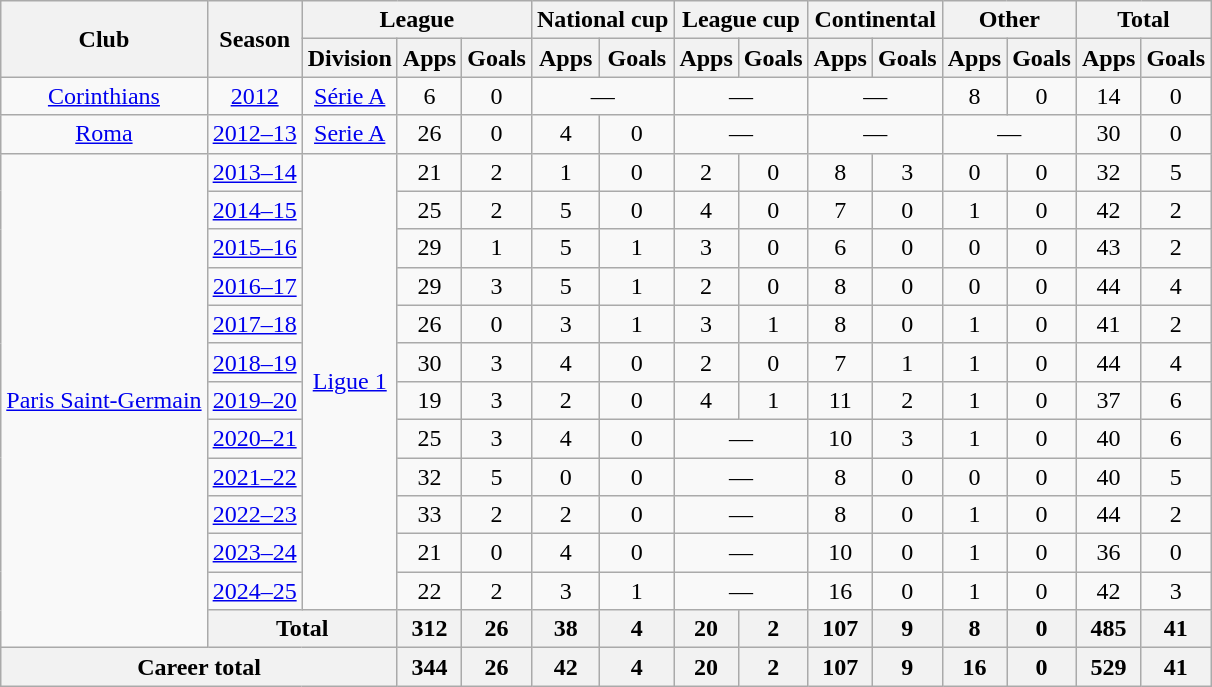<table class="wikitable" style="text-align: center;">
<tr>
<th rowspan="2">Club</th>
<th rowspan="2">Season</th>
<th colspan="3">League</th>
<th colspan="2">National cup</th>
<th colspan="2">League cup</th>
<th colspan="2">Continental</th>
<th colspan="2">Other</th>
<th colspan="2">Total</th>
</tr>
<tr>
<th>Division</th>
<th>Apps</th>
<th>Goals</th>
<th>Apps</th>
<th>Goals</th>
<th>Apps</th>
<th>Goals</th>
<th>Apps</th>
<th>Goals</th>
<th>Apps</th>
<th>Goals</th>
<th>Apps</th>
<th>Goals</th>
</tr>
<tr>
<td><a href='#'>Corinthians</a></td>
<td><a href='#'>2012</a></td>
<td><a href='#'>Série A</a></td>
<td>6</td>
<td>0</td>
<td colspan="2">—</td>
<td colspan="2">—</td>
<td colspan="2">—</td>
<td>8</td>
<td>0</td>
<td>14</td>
<td>0</td>
</tr>
<tr>
<td><a href='#'>Roma</a></td>
<td><a href='#'>2012–13</a></td>
<td><a href='#'>Serie A</a></td>
<td>26</td>
<td>0</td>
<td>4</td>
<td>0</td>
<td colspan="2">—</td>
<td colspan="2">—</td>
<td colspan="2">—</td>
<td>30</td>
<td>0</td>
</tr>
<tr>
<td rowspan="13"><a href='#'>Paris Saint-Germain</a></td>
<td><a href='#'>2013–14</a></td>
<td rowspan="12"><a href='#'>Ligue 1</a></td>
<td>21</td>
<td>2</td>
<td>1</td>
<td>0</td>
<td>2</td>
<td>0</td>
<td>8</td>
<td>3</td>
<td>0</td>
<td>0</td>
<td>32</td>
<td>5</td>
</tr>
<tr>
<td><a href='#'>2014–15</a></td>
<td>25</td>
<td>2</td>
<td>5</td>
<td>0</td>
<td>4</td>
<td>0</td>
<td>7</td>
<td>0</td>
<td>1</td>
<td>0</td>
<td>42</td>
<td>2</td>
</tr>
<tr>
<td><a href='#'>2015–16</a></td>
<td>29</td>
<td>1</td>
<td>5</td>
<td>1</td>
<td>3</td>
<td>0</td>
<td>6</td>
<td>0</td>
<td>0</td>
<td>0</td>
<td>43</td>
<td>2</td>
</tr>
<tr>
<td><a href='#'>2016–17</a></td>
<td>29</td>
<td>3</td>
<td>5</td>
<td>1</td>
<td>2</td>
<td>0</td>
<td>8</td>
<td>0</td>
<td>0</td>
<td>0</td>
<td>44</td>
<td>4</td>
</tr>
<tr>
<td><a href='#'>2017–18</a></td>
<td>26</td>
<td>0</td>
<td>3</td>
<td>1</td>
<td>3</td>
<td>1</td>
<td>8</td>
<td>0</td>
<td>1</td>
<td>0</td>
<td>41</td>
<td>2</td>
</tr>
<tr>
<td><a href='#'>2018–19</a></td>
<td>30</td>
<td>3</td>
<td>4</td>
<td>0</td>
<td>2</td>
<td>0</td>
<td>7</td>
<td>1</td>
<td>1</td>
<td>0</td>
<td>44</td>
<td>4</td>
</tr>
<tr>
<td><a href='#'>2019–20</a></td>
<td>19</td>
<td>3</td>
<td>2</td>
<td>0</td>
<td>4</td>
<td>1</td>
<td>11</td>
<td>2</td>
<td>1</td>
<td>0</td>
<td>37</td>
<td>6</td>
</tr>
<tr>
<td><a href='#'>2020–21</a></td>
<td>25</td>
<td>3</td>
<td>4</td>
<td>0</td>
<td colspan="2">—</td>
<td>10</td>
<td>3</td>
<td>1</td>
<td>0</td>
<td>40</td>
<td>6</td>
</tr>
<tr>
<td><a href='#'>2021–22</a></td>
<td>32</td>
<td>5</td>
<td>0</td>
<td>0</td>
<td colspan="2">—</td>
<td>8</td>
<td>0</td>
<td>0</td>
<td>0</td>
<td>40</td>
<td>5</td>
</tr>
<tr>
<td><a href='#'>2022–23</a></td>
<td>33</td>
<td>2</td>
<td>2</td>
<td>0</td>
<td colspan="2">—</td>
<td>8</td>
<td>0</td>
<td>1</td>
<td>0</td>
<td>44</td>
<td>2</td>
</tr>
<tr>
<td><a href='#'>2023–24</a></td>
<td>21</td>
<td>0</td>
<td>4</td>
<td>0</td>
<td colspan="2">—</td>
<td>10</td>
<td>0</td>
<td>1</td>
<td>0</td>
<td>36</td>
<td>0</td>
</tr>
<tr>
<td><a href='#'>2024–25</a></td>
<td>22</td>
<td>2</td>
<td>3</td>
<td>1</td>
<td colspan="2">—</td>
<td>16</td>
<td>0</td>
<td>1</td>
<td>0</td>
<td>42</td>
<td>3</td>
</tr>
<tr>
<th colspan="2">Total</th>
<th>312</th>
<th>26</th>
<th>38</th>
<th>4</th>
<th>20</th>
<th>2</th>
<th>107</th>
<th>9</th>
<th>8</th>
<th>0</th>
<th>485</th>
<th>41</th>
</tr>
<tr>
<th colspan="3">Career total</th>
<th>344</th>
<th>26</th>
<th>42</th>
<th>4</th>
<th>20</th>
<th>2</th>
<th>107</th>
<th>9</th>
<th>16</th>
<th>0</th>
<th>529</th>
<th>41</th>
</tr>
</table>
